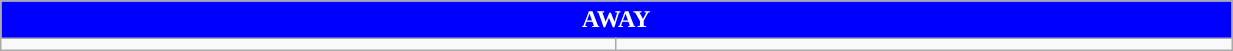<table class="wikitable collapsible collapsed" style="width:65%">
<tr>
<th colspan=6 ! style="color:white; background:blue">AWAY</th>
</tr>
<tr>
<td></td>
<td></td>
</tr>
</table>
